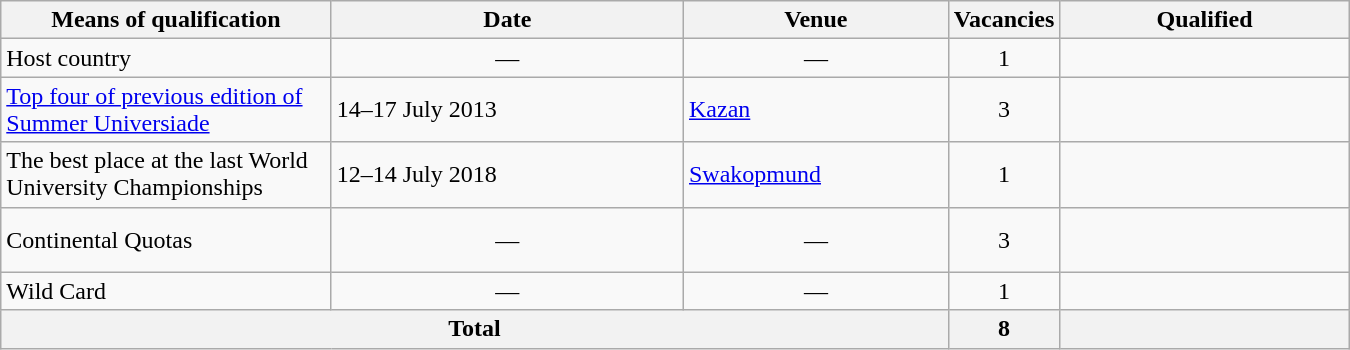<table class="wikitable" width="900">
<tr>
<th width="25%">Means of qualification</th>
<th width="27%">Date</th>
<th width="20%">Venue</th>
<th width="6%">Vacancies</th>
<th width="22%">Qualified</th>
</tr>
<tr>
<td>Host country</td>
<td align="center">—</td>
<td align="center">—</td>
<td align="center">1</td>
<td></td>
</tr>
<tr>
<td><a href='#'>Top four of previous edition of Summer Universiade</a></td>
<td>14–17 July 2013</td>
<td> <a href='#'>Kazan</a></td>
<td align="center">3</td>
<td><br><br></td>
</tr>
<tr>
<td>The best place at the last World University Championships</td>
<td>12–14 July 2018</td>
<td> <a href='#'>Swakopmund</a></td>
<td align="center">1</td>
<td></td>
</tr>
<tr>
<td>Continental Quotas</td>
<td align="center">—</td>
<td align="center">—</td>
<td align="center">3</td>
<td><br><br></td>
</tr>
<tr>
<td>Wild Card</td>
<td align="center">—</td>
<td align="center">—</td>
<td align="center">1</td>
<td></td>
</tr>
<tr>
<th colspan="3">Total</th>
<th>8</th>
<th></th>
</tr>
</table>
